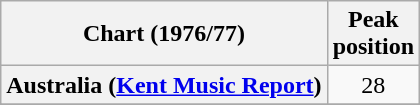<table class="wikitable sortable plainrowheaders" style="text-align:center">
<tr>
<th scope="col">Chart (1976/77)</th>
<th scope="col">Peak<br>position</th>
</tr>
<tr>
<th scope="row">Australia (<a href='#'>Kent Music Report</a>)</th>
<td style="text-align:center;">28</td>
</tr>
<tr>
</tr>
<tr>
</tr>
<tr>
</tr>
<tr>
</tr>
</table>
